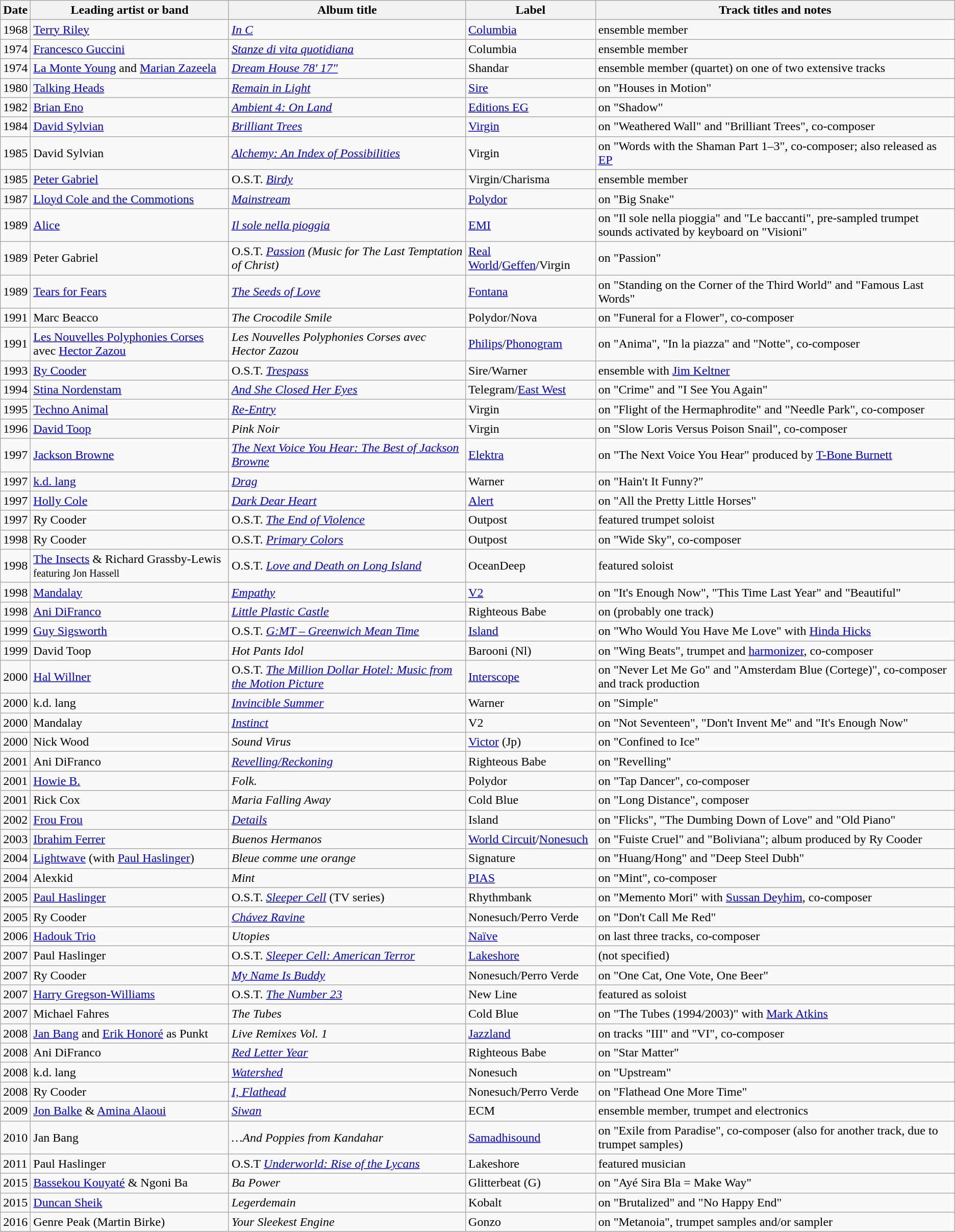<table class="wikitable sortable">
<tr>
<th>Date</th>
<th>Leading artist or band</th>
<th>Album title</th>
<th>Label</th>
<th>Track titles and notes</th>
</tr>
<tr>
<td>1968</td>
<td><a href='#'>Terry Riley</a></td>
<td><em><a href='#'>In C</a></em>  </td>
<td><a href='#'>Columbia</a></td>
<td>ensemble member</td>
</tr>
<tr>
<td>1974</td>
<td><a href='#'>Francesco Guccini</a></td>
<td><em><a href='#'>Stanze di vita quotidiana</a></em> </td>
<td>Columbia</td>
<td>ensemble member</td>
</tr>
<tr>
<td>1974</td>
<td><a href='#'>La Monte Young</a> and <a href='#'>Marian Zazeela</a></td>
<td><em><a href='#'>Dream House 78' 17"</a></em> </td>
<td>Shandar</td>
<td>ensemble member (quartet) on one of two extensive tracks</td>
</tr>
<tr>
<td>1980</td>
<td><a href='#'>Talking Heads</a></td>
<td><em><a href='#'>Remain in Light</a></em></td>
<td><a href='#'>Sire</a></td>
<td>on "Houses in Motion"</td>
</tr>
<tr>
<td>1982</td>
<td><a href='#'>Brian Eno</a></td>
<td><em><a href='#'>Ambient 4: On Land</a></em></td>
<td><a href='#'>Editions EG</a></td>
<td>on "Shadow"</td>
</tr>
<tr>
<td>1984</td>
<td><a href='#'>David Sylvian</a></td>
<td><em><a href='#'>Brilliant Trees</a></em></td>
<td><a href='#'>Virgin</a></td>
<td>on "Weathered Wall" and "Brilliant Trees", co-composer</td>
</tr>
<tr>
<td>1985</td>
<td>David Sylvian</td>
<td><em><a href='#'>Alchemy: An Index of Possibilities</a></em></td>
<td>Virgin</td>
<td>on "Words with the Shaman Part 1–3", co-composer; also released as <a href='#'>EP</a></td>
</tr>
<tr>
<td>1985</td>
<td><a href='#'>Peter Gabriel</a></td>
<td>O.S.T. <em><a href='#'>Birdy</a></em></td>
<td>Virgin/Charisma</td>
<td>ensemble member</td>
</tr>
<tr>
<td>1987</td>
<td><a href='#'>Lloyd Cole and the Commotions</a></td>
<td><em><a href='#'>Mainstream</a></em></td>
<td><a href='#'>Polydor</a></td>
<td>on "Big Snake"</td>
</tr>
<tr>
<td>1989</td>
<td><a href='#'>Alice</a></td>
<td><em><a href='#'>Il sole nella pioggia</a></em></td>
<td><a href='#'>EMI</a></td>
<td>on "Il sole nella pioggia" and "Le baccanti", pre-sampled trumpet sounds activated by keyboard on "Visioni"</td>
</tr>
<tr>
<td>1989</td>
<td>Peter Gabriel</td>
<td>O.S.T. <em><a href='#'>Passion</a> (Music for The Last Temptation of Christ)</em></td>
<td><a href='#'>Real World</a>/<a href='#'>Geffen</a>/Virgin</td>
<td>on "Passion"</td>
</tr>
<tr>
<td>1989</td>
<td><a href='#'>Tears for Fears</a></td>
<td><em><a href='#'>The Seeds of Love</a></em></td>
<td><a href='#'>Fontana</a></td>
<td>on "Standing on the Corner of the Third World" and "Famous Last Words"</td>
</tr>
<tr>
<td>1991</td>
<td>Marc Beacco</td>
<td><em>The Crocodile Smile</em> </td>
<td>Polydor/Nova</td>
<td>on "Funeral for a Flower", co-composer</td>
</tr>
<tr>
<td>1991</td>
<td><a href='#'>Les Nouvelles Polyphonies Corses</a> avec <a href='#'>Hector Zazou</a></td>
<td><em>Les Nouvelles Polyphonies Corses avec Hector Zazou</em> </td>
<td><a href='#'>Philips</a>/<a href='#'>Phonogram</a></td>
<td>on "Anima", "In la piazza" and "Notte", co-composer</td>
</tr>
<tr>
<td>1993</td>
<td><a href='#'>Ry Cooder</a></td>
<td>O.S.T. <em><a href='#'>Trespass</a></em> </td>
<td>Sire/Warner</td>
<td>ensemble with <a href='#'>Jim Keltner</a></td>
</tr>
<tr>
<td>1994</td>
<td><a href='#'>Stina Nordenstam</a></td>
<td><em><a href='#'>And She Closed Her Eyes</a></em></td>
<td>Telegram/<a href='#'>East West</a></td>
<td>on "Crime" and "I See You Again"</td>
</tr>
<tr>
<td>1995</td>
<td><a href='#'>Techno Animal</a></td>
<td><em><a href='#'>Re-Entry</a></em></td>
<td>Virgin</td>
<td>on "Flight of the Hermaphrodite" and "Needle Park", co-composer</td>
</tr>
<tr>
<td>1996</td>
<td><a href='#'>David Toop</a></td>
<td><em>Pink Noir</em> </td>
<td>Virgin</td>
<td>on "Slow Loris Versus Poison Snail", co-composer</td>
</tr>
<tr>
<td>1997</td>
<td><a href='#'>Jackson Browne</a></td>
<td><em><a href='#'>The Next Voice You Hear: The Best of Jackson Browne</a></em></td>
<td><a href='#'>Elektra</a></td>
<td>on "The Next Voice You Hear" produced by <a href='#'>T-Bone Burnett</a></td>
</tr>
<tr>
<td>1997</td>
<td><a href='#'>k.d. lang</a></td>
<td><em><a href='#'>Drag</a></em></td>
<td>Warner</td>
<td>on "Hain't It Funny?"</td>
</tr>
<tr>
<td>1997</td>
<td><a href='#'>Holly Cole</a></td>
<td><em><a href='#'>Dark Dear Heart</a></em></td>
<td><a href='#'>Alert</a></td>
<td>on "All the Pretty Little Horses"</td>
</tr>
<tr>
<td>1997</td>
<td>Ry Cooder</td>
<td>O.S.T. <em><a href='#'>The End of Violence</a></em></td>
<td>Outpost</td>
<td>featured trumpet soloist</td>
</tr>
<tr>
<td>1998</td>
<td>Ry Cooder</td>
<td>O.S.T. <em><a href='#'>Primary Colors</a></em></td>
<td>Outpost</td>
<td>on "Wide Sky", co-composer</td>
</tr>
<tr>
<td>1998</td>
<td><a href='#'>The Insects</a> & Richard Grassby-Lewis <small>featuring Jon Hassell</small></td>
<td>O.S.T. <em><a href='#'>Love and Death on Long Island</a></em></td>
<td>OceanDeep</td>
<td>featured soloist</td>
</tr>
<tr>
<td>1998</td>
<td><a href='#'>Mandalay</a></td>
<td><em><a href='#'>Empathy</a></em></td>
<td><a href='#'>V2</a></td>
<td>on "It's Enough Now", "This Time Last Year" and "Beautiful"</td>
</tr>
<tr>
<td>1998</td>
<td><a href='#'>Ani DiFranco</a></td>
<td><em><a href='#'>Little Plastic Castle</a></em></td>
<td>Righteous Babe</td>
<td>on (probably one track)</td>
</tr>
<tr>
<td>1999</td>
<td><a href='#'>Guy Sigsworth</a></td>
<td>O.S.T. <em><a href='#'>G:MT – Greenwich Mean Time</a></em></td>
<td><a href='#'>Island</a></td>
<td>on "Who Would You Have Me Love" with <a href='#'>Hinda Hicks</a></td>
</tr>
<tr>
<td>1999</td>
<td>David Toop</td>
<td><em>Hot Pants Idol</em> </td>
<td>Barooni (Nl)</td>
<td>on "Wing Beats", trumpet and <a href='#'>harmonizer</a>, co-composer</td>
</tr>
<tr>
<td>2000</td>
<td><a href='#'>Hal Willner</a></td>
<td>O.S.T. <em><a href='#'>The Million Dollar Hotel: Music from the Motion Picture</a></em></td>
<td><a href='#'>Interscope</a></td>
<td>on "Never Let Me Go" and "Amsterdam Blue (Cortege)", co-composer and track production</td>
</tr>
<tr>
<td>2000</td>
<td>k.d. lang</td>
<td><em><a href='#'>Invincible Summer</a></em></td>
<td>Warner</td>
<td>on "Simple"</td>
</tr>
<tr>
<td>2000</td>
<td>Mandalay</td>
<td><em><a href='#'>Instinct</a></em></td>
<td>V2</td>
<td>on "Not Seventeen", "Don't Invent Me" and "It's Enough Now"</td>
</tr>
<tr>
<td>2000</td>
<td>Nick Wood</td>
<td><em>Sound Virus</em> </td>
<td><a href='#'>Victor</a> (Jp)</td>
<td>on "Confined to Ice"</td>
</tr>
<tr>
<td>2001</td>
<td>Ani DiFranco</td>
<td><em><a href='#'>Revelling/Reckoning</a></em></td>
<td>Righteous Babe</td>
<td>on "Revelling"</td>
</tr>
<tr>
<td>2001</td>
<td><a href='#'>Howie B.</a></td>
<td><em>Folk.</em></td>
<td>Polydor</td>
<td>on "Tap Dancer", co-composer</td>
</tr>
<tr>
<td>2001</td>
<td>Rick Cox</td>
<td><em>Maria Falling Away</em> </td>
<td>Cold Blue</td>
<td>on "Long Distance", composer</td>
</tr>
<tr>
<td>2002</td>
<td><a href='#'>Frou Frou</a></td>
<td><em><a href='#'>Details</a></em></td>
<td>Island</td>
<td>on "Flicks", "The Dumbing Down of Love" and "Old Piano"</td>
</tr>
<tr>
<td>2003</td>
<td><a href='#'>Ibrahim Ferrer</a></td>
<td><em>Buenos Hermanos</em></td>
<td><a href='#'>World Circuit</a>/<a href='#'>Nonesuch</a></td>
<td>on "Fuiste Cruel" and "Boliviana"; album produced by Ry Cooder</td>
</tr>
<tr>
<td>2004</td>
<td><a href='#'>Lightwave</a> (with <a href='#'>Paul Haslinger</a>)</td>
<td><em>Bleue comme une orange</em> </td>
<td>Signature</td>
<td>on "Huang/Hong" and "Deep Steel Dubh"</td>
</tr>
<tr>
<td>2004</td>
<td>Alexkid</td>
<td><em>Mint</em> </td>
<td><a href='#'>PIAS</a></td>
<td>on "Mint", co-composer</td>
</tr>
<tr>
<td>2005</td>
<td><a href='#'>Paul Haslinger</a></td>
<td>O.S.T. <em><a href='#'>Sleeper Cell</a></em> (TV series)</td>
<td>Rhythmbank</td>
<td>on "Memento Mori" with <a href='#'>Sussan Deyhim</a>, co-composer</td>
</tr>
<tr>
<td>2005</td>
<td>Ry Cooder</td>
<td><em><a href='#'>Chávez Ravine</a></em></td>
<td>Nonesuch/Perro Verde</td>
<td>on "Don't Call Me Red"</td>
</tr>
<tr>
<td>2006</td>
<td><a href='#'>Hadouk Trio</a></td>
<td><em>Utopies</em> </td>
<td><a href='#'>Naïve</a></td>
<td>on last three tracks, co-composer</td>
</tr>
<tr>
<td>2007</td>
<td>Paul Haslinger</td>
<td>O.S.T. <em><a href='#'>Sleeper Cell: American Terror</a></em></td>
<td><a href='#'>Lakeshore</a></td>
<td>(not specified)</td>
</tr>
<tr>
<td>2007</td>
<td>Ry Cooder</td>
<td><em><a href='#'>My Name Is Buddy</a></em></td>
<td>Nonesuch/Perro Verde</td>
<td>on "One Cat, One Vote, One Beer"</td>
</tr>
<tr>
<td>2007</td>
<td><a href='#'>Harry Gregson-Williams</a></td>
<td>O.S.T. <em><a href='#'>The Number 23</a></em></td>
<td>New Line</td>
<td>featured as soloist</td>
</tr>
<tr>
<td>2007</td>
<td>Michael Fahres</td>
<td><em>The Tubes</em> </td>
<td>Cold Blue</td>
<td>on "The Tubes (1994/2003)" with <a href='#'>Mark Atkins</a></td>
</tr>
<tr>
<td>2008</td>
<td><a href='#'>Jan Bang</a> and <a href='#'>Erik Honoré</a> as Punkt</td>
<td><em>Live Remixes Vol. 1</em></td>
<td><a href='#'>Jazzland</a></td>
<td>on tracks "III" and "VI", co-composer</td>
</tr>
<tr>
<td>2008</td>
<td>Ani DiFranco</td>
<td><em><a href='#'>Red Letter Year</a></em></td>
<td>Righteous Babe</td>
<td>on "Star Matter"</td>
</tr>
<tr>
<td>2008</td>
<td>k.d. lang</td>
<td><em><a href='#'>Watershed</a></em></td>
<td>Nonesuch</td>
<td>on "Upstream"</td>
</tr>
<tr>
<td>2008</td>
<td>Ry Cooder</td>
<td><em><a href='#'>I, Flathead</a></em></td>
<td>Nonesuch/Perro Verde</td>
<td>on "Flathead One More Time"</td>
</tr>
<tr>
<td>2009</td>
<td><a href='#'>Jon Balke</a> & <a href='#'>Amina Alaoui</a></td>
<td><em><a href='#'>Siwan</a></em></td>
<td>ECM</td>
<td>ensemble member, trumpet and electronics</td>
</tr>
<tr>
<td>2010</td>
<td>Jan Bang</td>
<td><em>…And Poppies from Kandahar</em></td>
<td><a href='#'>Samadhisound</a></td>
<td>on "Exile from Paradise", co-composer (also for another track, due to trumpet samples)</td>
</tr>
<tr>
<td>2011</td>
<td>Paul Haslinger</td>
<td>O.S.T <em><a href='#'>Underworld: Rise of the Lycans</a></em></td>
<td>Lakeshore</td>
<td>featured musician</td>
</tr>
<tr>
<td>2015</td>
<td><a href='#'>Bassekou Kouyaté</a> & Ngoni Ba</td>
<td><em>Ba Power</em></td>
<td>Glitterbeat (G)</td>
<td>on "Ayé Sira Bla = Make Way"</td>
</tr>
<tr>
<td>2015</td>
<td><a href='#'>Duncan Sheik</a></td>
<td><em>Legerdemain</em></td>
<td>Kobalt</td>
<td>on "Brutalized" and "No Happy End"</td>
</tr>
<tr>
<td>2016</td>
<td>Genre Peak (Martin Birke)</td>
<td><em>Your Sleekest Engine</em></td>
<td>Gonzo</td>
<td>on "Metanoia", trumpet samples and/or sampler</td>
</tr>
</table>
